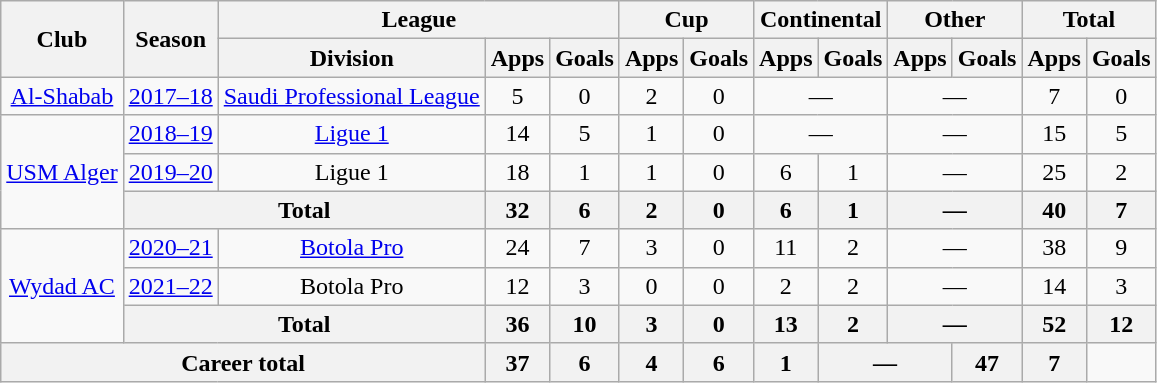<table class="wikitable" style="text-align:center">
<tr>
<th rowspan="2">Club</th>
<th rowspan="2">Season</th>
<th colspan="3">League</th>
<th colspan="2">Cup</th>
<th colspan="2">Continental</th>
<th colspan="2">Other</th>
<th colspan="2">Total</th>
</tr>
<tr>
<th>Division</th>
<th>Apps</th>
<th>Goals</th>
<th>Apps</th>
<th>Goals</th>
<th>Apps</th>
<th>Goals</th>
<th>Apps</th>
<th>Goals</th>
<th>Apps</th>
<th>Goals</th>
</tr>
<tr>
<td><a href='#'>Al-Shabab</a></td>
<td><a href='#'>2017–18</a></td>
<td><a href='#'>Saudi Professional League</a></td>
<td>5</td>
<td>0</td>
<td>2</td>
<td>0</td>
<td colspan="2">—</td>
<td colspan="2">—</td>
<td>7</td>
<td>0</td>
</tr>
<tr>
<td rowspan="3"><a href='#'>USM Alger</a></td>
<td><a href='#'>2018–19</a></td>
<td><a href='#'>Ligue 1</a></td>
<td>14</td>
<td>5</td>
<td>1</td>
<td>0</td>
<td colspan="2">—</td>
<td colspan="2">—</td>
<td>15</td>
<td>5</td>
</tr>
<tr>
<td><a href='#'>2019–20</a></td>
<td>Ligue 1</td>
<td>18</td>
<td>1</td>
<td>1</td>
<td>0</td>
<td>6</td>
<td>1</td>
<td colspan="2">—</td>
<td>25</td>
<td>2</td>
</tr>
<tr>
<th colspan="2">Total</th>
<th>32</th>
<th>6</th>
<th>2</th>
<th>0</th>
<th>6</th>
<th>1</th>
<th colspan="2">—</th>
<th>40</th>
<th>7</th>
</tr>
<tr>
<td rowspan="3"><a href='#'>Wydad AC</a></td>
<td><a href='#'>2020–21</a></td>
<td><a href='#'>Botola Pro</a></td>
<td>24</td>
<td>7</td>
<td>3</td>
<td>0</td>
<td>11</td>
<td>2</td>
<td colspan="2">—</td>
<td>38</td>
<td>9</td>
</tr>
<tr>
<td><a href='#'>2021–22</a></td>
<td>Botola Pro</td>
<td>12</td>
<td>3</td>
<td>0</td>
<td>0</td>
<td>2</td>
<td>2</td>
<td colspan="2">—</td>
<td>14</td>
<td>3</td>
</tr>
<tr>
<th colspan="2">Total</th>
<th>36</th>
<th>10</th>
<th>3</th>
<th>0</th>
<th>13</th>
<th>2</th>
<th colspan="2">—</th>
<th>52</th>
<th>12</th>
</tr>
<tr>
<th colspan="3">Career total</th>
<th>37</th>
<th>6</th>
<th>4</th>
<th>6</th>
<th>1</th>
<th colspan="2">—</th>
<th>47</th>
<th>7</th>
</tr>
</table>
